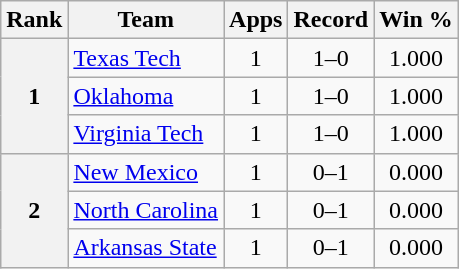<table class=wikitable style="text-align:center;">
<tr>
<th>Rank</th>
<th>Team</th>
<th>Apps</th>
<th>Record</th>
<th>Win %</th>
</tr>
<tr>
<th rowspan=3>1</th>
<td align=left><a href='#'>Texas Tech</a></td>
<td>1</td>
<td>1–0</td>
<td>1.000</td>
</tr>
<tr>
<td align=left><a href='#'>Oklahoma</a></td>
<td>1</td>
<td>1–0</td>
<td>1.000</td>
</tr>
<tr>
<td align=left><a href='#'>Virginia Tech</a></td>
<td>1</td>
<td>1–0</td>
<td>1.000</td>
</tr>
<tr>
<th rowspan=3>2</th>
<td align=left><a href='#'>New Mexico</a></td>
<td>1</td>
<td>0–1</td>
<td>0.000</td>
</tr>
<tr>
<td align=left><a href='#'>North Carolina</a></td>
<td>1</td>
<td>0–1</td>
<td>0.000</td>
</tr>
<tr>
<td align=left><a href='#'>Arkansas State</a></td>
<td>1</td>
<td>0–1</td>
<td>0.000</td>
</tr>
</table>
